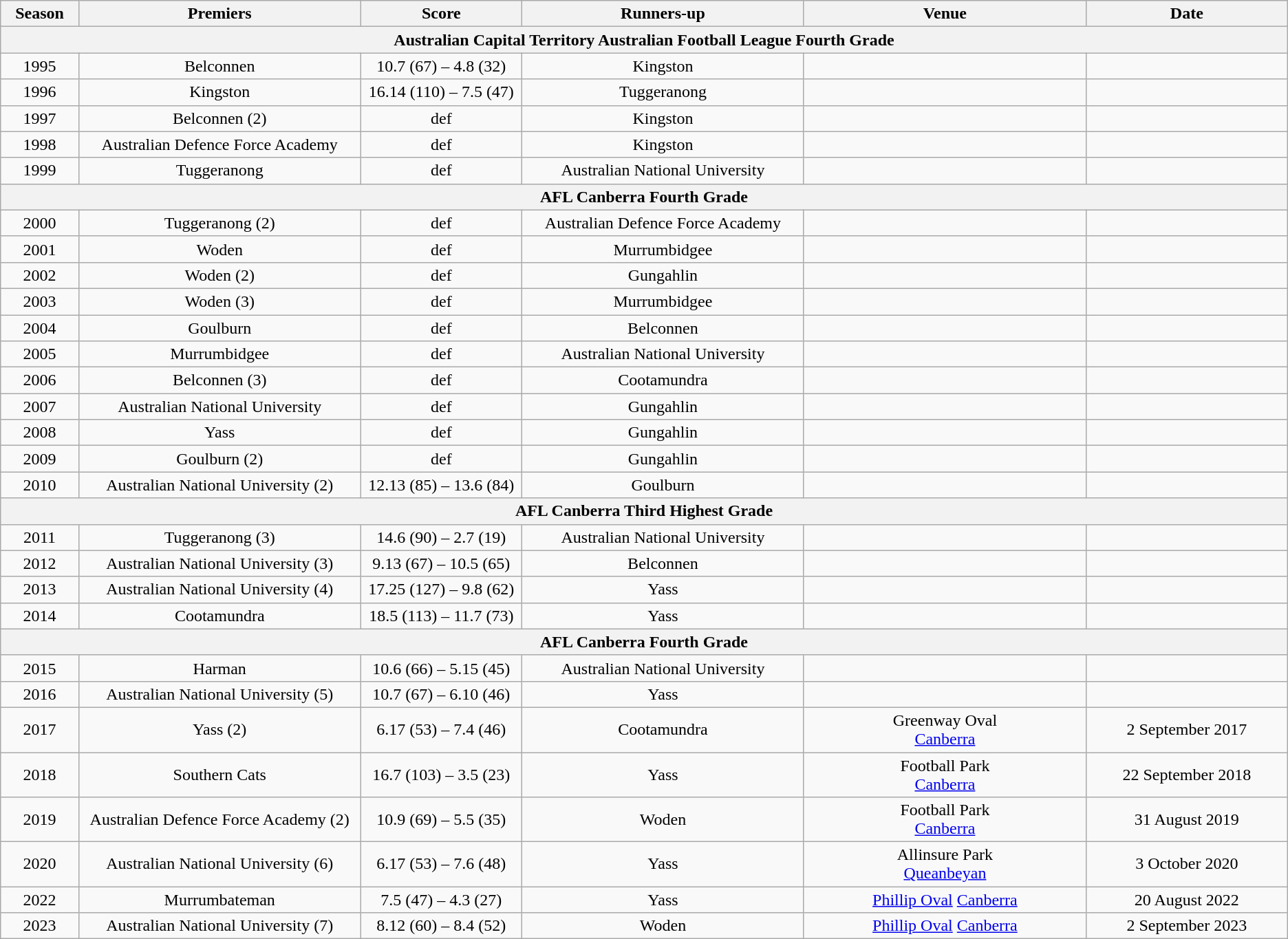<table class="wikitable sortable" style="text-align:center;">
<tr>
<th width="3%">Season</th>
<th width="14%">Premiers</th>
<th width="8%">Score</th>
<th width="14%">Runners-up</th>
<th width="14%">Venue</th>
<th width="10%">Date</th>
</tr>
<tr>
<th colspan="6">Australian Capital Territory Australian Football League Fourth Grade</th>
</tr>
<tr>
<td>1995</td>
<td> Belconnen</td>
<td>10.7 (67) – 4.8 (32)</td>
<td> Kingston</td>
<td></td>
<td></td>
</tr>
<tr>
<td>1996</td>
<td> Kingston</td>
<td>16.14 (110) – 7.5 (47)</td>
<td> Tuggeranong</td>
<td></td>
<td></td>
</tr>
<tr>
<td>1997</td>
<td> Belconnen (2)</td>
<td>def</td>
<td> Kingston</td>
<td></td>
<td></td>
</tr>
<tr>
<td>1998</td>
<td> Australian Defence Force Academy</td>
<td>def</td>
<td> Kingston</td>
<td></td>
<td></td>
</tr>
<tr>
<td>1999</td>
<td> Tuggeranong</td>
<td>def</td>
<td> Australian National University</td>
<td></td>
<td></td>
</tr>
<tr>
<th colspan="6">AFL Canberra Fourth Grade</th>
</tr>
<tr>
<td>2000</td>
<td> Tuggeranong (2)</td>
<td>def</td>
<td> Australian Defence Force Academy</td>
<td></td>
<td></td>
</tr>
<tr>
<td>2001</td>
<td> Woden</td>
<td>def</td>
<td> Murrumbidgee</td>
<td></td>
<td></td>
</tr>
<tr>
<td>2002</td>
<td> Woden (2)</td>
<td>def</td>
<td> Gungahlin</td>
<td></td>
<td></td>
</tr>
<tr>
<td>2003</td>
<td> Woden (3)</td>
<td>def</td>
<td> Murrumbidgee</td>
<td></td>
<td></td>
</tr>
<tr>
<td>2004</td>
<td> Goulburn</td>
<td>def</td>
<td> Belconnen</td>
<td></td>
<td></td>
</tr>
<tr>
<td>2005</td>
<td> Murrumbidgee</td>
<td>def</td>
<td> Australian National University</td>
<td></td>
<td></td>
</tr>
<tr>
<td>2006</td>
<td> Belconnen (3)</td>
<td>def</td>
<td> Cootamundra</td>
<td></td>
<td></td>
</tr>
<tr>
<td>2007</td>
<td> Australian National University</td>
<td>def</td>
<td> Gungahlin</td>
<td></td>
<td></td>
</tr>
<tr>
<td>2008</td>
<td> Yass</td>
<td>def</td>
<td> Gungahlin</td>
<td></td>
<td></td>
</tr>
<tr>
<td>2009</td>
<td> Goulburn (2)</td>
<td>def</td>
<td> Gungahlin</td>
<td></td>
<td></td>
</tr>
<tr>
<td>2010</td>
<td> Australian National University (2)</td>
<td>12.13 (85) – 13.6 (84)</td>
<td> Goulburn</td>
<td></td>
<td></td>
</tr>
<tr>
<th colspan="6">AFL Canberra Third Highest Grade</th>
</tr>
<tr>
<td>2011</td>
<td> Tuggeranong (3)</td>
<td>14.6 (90) – 2.7 (19)</td>
<td> Australian National University</td>
<td></td>
<td></td>
</tr>
<tr>
<td>2012</td>
<td> Australian National University (3)</td>
<td>9.13 (67) – 10.5 (65)</td>
<td> Belconnen</td>
<td></td>
<td></td>
</tr>
<tr>
<td>2013</td>
<td> Australian National University (4)</td>
<td>17.25 (127) – 9.8 (62)</td>
<td> Yass</td>
<td></td>
<td></td>
</tr>
<tr>
<td>2014</td>
<td> Cootamundra</td>
<td>18.5 (113) – 11.7 (73)</td>
<td> Yass</td>
<td></td>
<td></td>
</tr>
<tr>
<th colspan="6">AFL Canberra Fourth Grade</th>
</tr>
<tr>
<td>2015</td>
<td> Harman</td>
<td>10.6 (66) – 5.15 (45)</td>
<td> Australian National University</td>
<td></td>
<td></td>
</tr>
<tr>
<td>2016</td>
<td> Australian National University (5)</td>
<td>10.7 (67) – 6.10 (46)</td>
<td> Yass</td>
<td></td>
<td></td>
</tr>
<tr>
<td>2017</td>
<td> Yass (2)</td>
<td>6.17 (53) – 7.4 (46)</td>
<td> Cootamundra</td>
<td>Greenway Oval<br><a href='#'>Canberra</a></td>
<td>2 September 2017</td>
</tr>
<tr>
<td>2018</td>
<td> Southern Cats</td>
<td>16.7 (103) – 3.5 (23)</td>
<td> Yass</td>
<td>Football Park<br><a href='#'>Canberra</a></td>
<td>22 September 2018</td>
</tr>
<tr>
<td>2019</td>
<td> Australian Defence Force Academy (2)</td>
<td>10.9 (69) – 5.5 (35)</td>
<td> Woden</td>
<td>Football Park<br><a href='#'>Canberra</a></td>
<td>31 August 2019</td>
</tr>
<tr>
<td>2020</td>
<td> Australian National University (6)</td>
<td>6.17 (53) – 7.6 (48)</td>
<td> Yass</td>
<td>Allinsure Park<br><a href='#'>Queanbeyan</a></td>
<td>3 October 2020</td>
</tr>
<tr>
<td>2022</td>
<td> Murrumbateman</td>
<td>7.5 (47) – 4.3 (27)</td>
<td> Yass</td>
<td><a href='#'>Phillip Oval</a> <a href='#'>Canberra</a></td>
<td>20 August 2022</td>
</tr>
<tr>
<td>2023</td>
<td> Australian National University (7)</td>
<td>8.12 (60) – 8.4 (52)</td>
<td> Woden</td>
<td><a href='#'>Phillip Oval</a> <a href='#'>Canberra</a></td>
<td>2 September 2023</td>
</tr>
</table>
